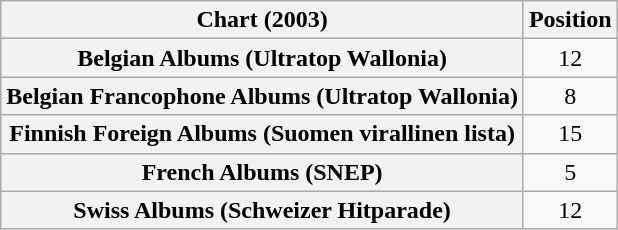<table class="wikitable sortable plainrowheaders" style="text-align:center">
<tr>
<th scope="col">Chart (2003)</th>
<th scope="col">Position</th>
</tr>
<tr>
<th scope="row">Belgian Albums (Ultratop Wallonia)</th>
<td>12</td>
</tr>
<tr>
<th scope="row">Belgian Francophone Albums (Ultratop Wallonia)</th>
<td>8</td>
</tr>
<tr>
<th scope="row">Finnish Foreign Albums (Suomen virallinen lista)</th>
<td>15</td>
</tr>
<tr>
<th scope="row">French Albums (SNEP)</th>
<td>5</td>
</tr>
<tr>
<th scope="row">Swiss Albums (Schweizer Hitparade)</th>
<td>12</td>
</tr>
</table>
